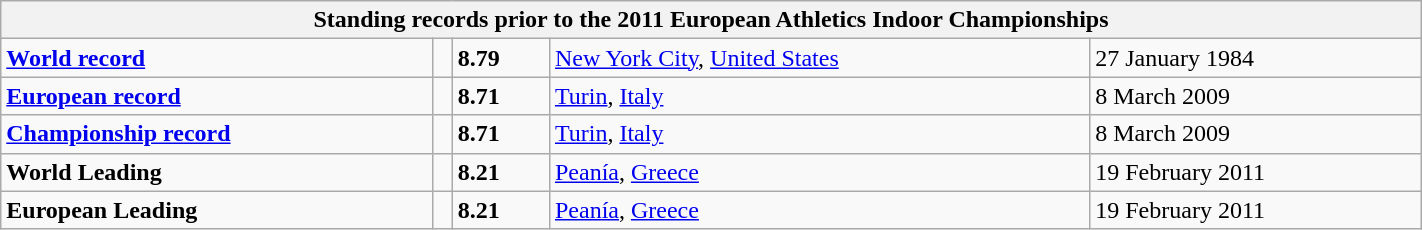<table class="wikitable" width=75%>
<tr>
<th colspan="5">Standing records prior to the 2011 European Athletics Indoor Championships</th>
</tr>
<tr>
<td><strong><a href='#'>World record</a></strong></td>
<td></td>
<td><strong>8.79</strong></td>
<td><a href='#'>New York City</a>, <a href='#'>United States</a></td>
<td>27 January 1984</td>
</tr>
<tr>
<td><strong><a href='#'>European record</a></strong></td>
<td></td>
<td><strong>8.71</strong></td>
<td><a href='#'>Turin</a>, <a href='#'>Italy</a></td>
<td>8 March 2009</td>
</tr>
<tr>
<td><strong><a href='#'>Championship record</a></strong></td>
<td></td>
<td><strong>8.71</strong></td>
<td><a href='#'>Turin</a>, <a href='#'>Italy</a></td>
<td>8 March 2009</td>
</tr>
<tr>
<td><strong>World Leading</strong></td>
<td></td>
<td><strong>8.21</strong></td>
<td><a href='#'>Peanía</a>, <a href='#'>Greece</a></td>
<td>19 February 2011</td>
</tr>
<tr>
<td><strong>European Leading</strong></td>
<td></td>
<td><strong>8.21</strong></td>
<td><a href='#'>Peanía</a>, <a href='#'>Greece</a></td>
<td>19 February 2011</td>
</tr>
</table>
